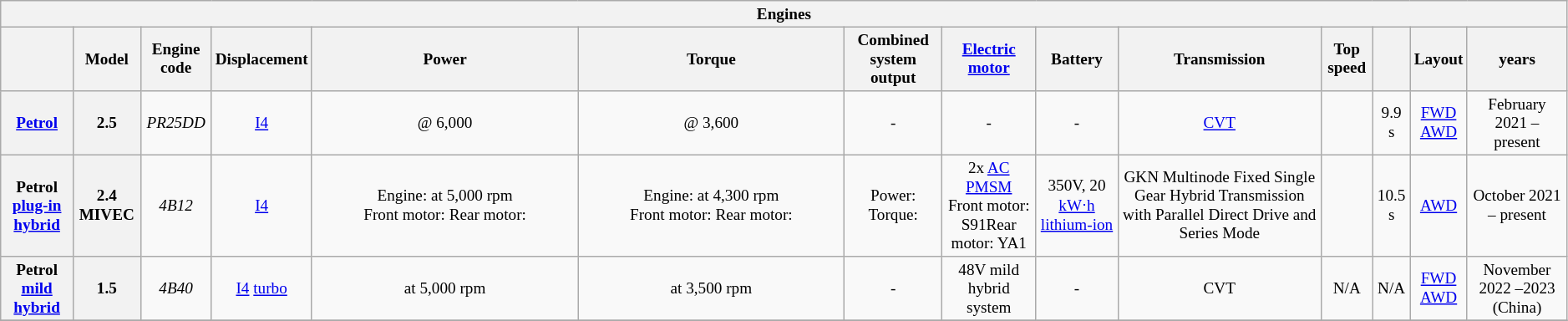<table class="wikitable" style="text-align:center; font-size:80%;">
<tr>
<th colspan="14">Engines</th>
</tr>
<tr>
<th></th>
<th>Model</th>
<th>Engine code</th>
<th>Displacement</th>
<th width="17%">Power</th>
<th width="17%">Torque</th>
<th>Combined system output</th>
<th><a href='#'>Electric motor</a></th>
<th>Battery</th>
<th>Transmission</th>
<th>Top speed</th>
<th></th>
<th>Layout</th>
<th> years</th>
</tr>
<tr>
<th><a href='#'>Petrol</a></th>
<th>2.5</th>
<td><em>PR25DD</em></td>
<td> <a href='#'>I4</a></td>
<td> @ 6,000</td>
<td> @ 3,600</td>
<td>-</td>
<td>-</td>
<td>-</td>
<td><a href='#'>CVT</a></td>
<td></td>
<td>9.9 s</td>
<td><a href='#'>FWD</a><br><a href='#'>AWD</a></td>
<td>February 2021 – present</td>
</tr>
<tr>
<th>Petrol <a href='#'>plug-in hybrid</a></th>
<th>2.4 MIVEC</th>
<td><em>4B12</em></td>
<td> <a href='#'>I4</a></td>
<td>Engine:  at 5,000 rpm<br>Front motor: Rear motor: </td>
<td>Engine:  at 4,300 rpm<br>Front motor: Rear motor: </td>
<td>Power: <br>Torque: </td>
<td>2x <a href='#'>AC</a> <a href='#'>PMSM</a><br>Front motor: S91Rear motor: YA1</td>
<td>350V, 20 <a href='#'>kW⋅h</a> <a href='#'>lithium-ion</a></td>
<td>GKN Multinode Fixed Single Gear Hybrid Transmission with Parallel Direct Drive and Series Mode</td>
<td></td>
<td>10.5 s</td>
<td><a href='#'>AWD</a></td>
<td>October 2021 – present</td>
</tr>
<tr>
<th>Petrol <a href='#'>mild hybrid</a></th>
<th>1.5</th>
<td><em>4B40</em></td>
<td> <a href='#'>I4</a> <a href='#'>turbo</a></td>
<td> at 5,000 rpm</td>
<td> at 3,500 rpm</td>
<td>-</td>
<td>48V mild hybrid system</td>
<td>-</td>
<td>CVT</td>
<td>N/A</td>
<td>N/A</td>
<td><a href='#'>FWD</a><br><a href='#'>AWD</a></td>
<td>November 2022 –2023 (China)</td>
</tr>
<tr>
</tr>
</table>
